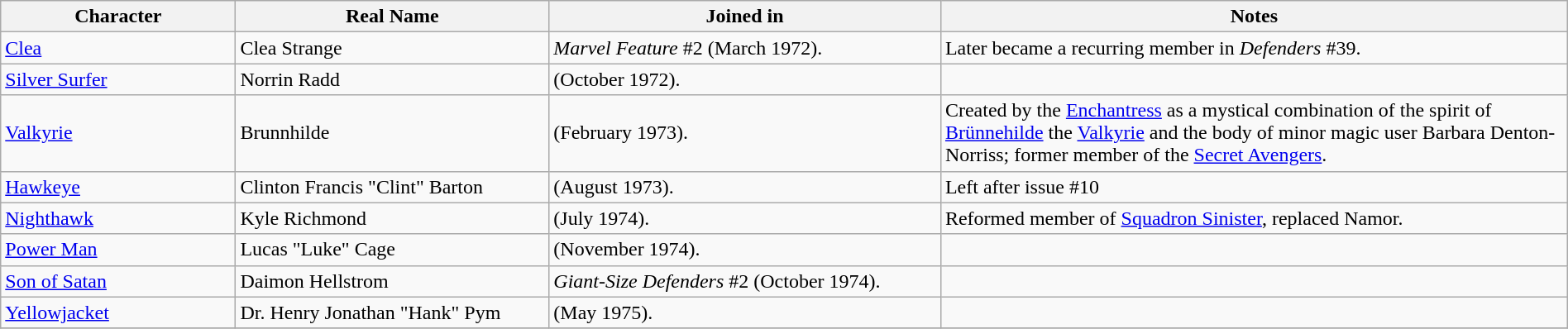<table class="wikitable" style="width:100%;">
<tr>
<th width=15%>Character</th>
<th width=20%>Real Name</th>
<th width=25%>Joined in</th>
<th width=40%>Notes</th>
</tr>
<tr>
<td><a href='#'>Clea</a></td>
<td>Clea Strange</td>
<td><em>Marvel Feature</em> #2 (March 1972).</td>
<td>Later became a recurring member in <em>Defenders</em> #39.</td>
</tr>
<tr>
<td><a href='#'>Silver Surfer</a></td>
<td>Norrin Radd</td>
<td> (October 1972).</td>
<td></td>
</tr>
<tr>
<td><a href='#'>Valkyrie</a></td>
<td>Brunnhilde</td>
<td> (February 1973).</td>
<td>Created by the <a href='#'>Enchantress</a> as a mystical combination of the spirit of <a href='#'>Brünnehilde</a> the <a href='#'>Valkyrie</a> and the body of minor magic user Barbara Denton-Norriss; former member of the <a href='#'>Secret Avengers</a>.</td>
</tr>
<tr>
<td><a href='#'>Hawkeye</a></td>
<td>Clinton Francis "Clint" Barton</td>
<td> (August 1973).</td>
<td>Left after issue #10</td>
</tr>
<tr>
<td><a href='#'>Nighthawk</a></td>
<td>Kyle Richmond</td>
<td> (July 1974).</td>
<td>Reformed member of <a href='#'>Squadron Sinister</a>, replaced Namor.</td>
</tr>
<tr>
<td><a href='#'>Power Man</a></td>
<td>Lucas "Luke" Cage</td>
<td> (November 1974).</td>
<td></td>
</tr>
<tr>
<td><a href='#'>Son of Satan</a></td>
<td>Daimon Hellstrom</td>
<td><em>Giant-Size Defenders</em> #2 (October 1974).</td>
<td></td>
</tr>
<tr>
<td><a href='#'>Yellowjacket</a></td>
<td>Dr. Henry Jonathan "Hank" Pym</td>
<td> (May 1975).</td>
<td></td>
</tr>
<tr>
</tr>
</table>
